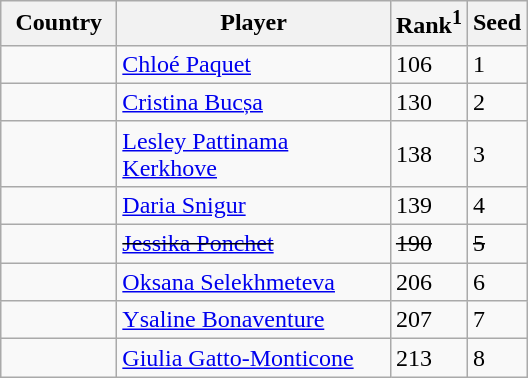<table class="sortable wikitable">
<tr>
<th width="70">Country</th>
<th width="175">Player</th>
<th>Rank<sup>1</sup></th>
<th>Seed</th>
</tr>
<tr>
<td></td>
<td><a href='#'>Chloé Paquet</a></td>
<td>106</td>
<td>1</td>
</tr>
<tr>
<td></td>
<td><a href='#'>Cristina Bucșa</a></td>
<td>130</td>
<td>2</td>
</tr>
<tr>
<td></td>
<td><a href='#'>Lesley Pattinama Kerkhove</a></td>
<td>138</td>
<td>3</td>
</tr>
<tr>
<td></td>
<td><a href='#'>Daria Snigur</a></td>
<td>139</td>
<td>4</td>
</tr>
<tr>
<td><s></s></td>
<td><s><a href='#'>Jessika Ponchet</a></s></td>
<td><s>190</s></td>
<td><s>5</s></td>
</tr>
<tr>
<td></td>
<td><a href='#'>Oksana Selekhmeteva</a></td>
<td>206</td>
<td>6</td>
</tr>
<tr>
<td></td>
<td><a href='#'>Ysaline Bonaventure</a></td>
<td>207</td>
<td>7</td>
</tr>
<tr>
<td></td>
<td><a href='#'>Giulia Gatto-Monticone</a></td>
<td>213</td>
<td>8</td>
</tr>
</table>
